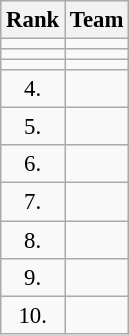<table class="wikitable" style="font-size:95%;">
<tr>
<th>Rank</th>
<th align="left">Team</th>
</tr>
<tr>
<td align="center"></td>
<td></td>
</tr>
<tr>
<td align="center"></td>
<td></td>
</tr>
<tr>
<td align="center"></td>
<td></td>
</tr>
<tr>
<td rowspan=1 align="center">4.</td>
<td></td>
</tr>
<tr>
<td rowspan=1 align="center">5.</td>
<td></td>
</tr>
<tr>
<td rowspan=1 align="center">6.</td>
<td></td>
</tr>
<tr>
<td rowspan=1 align="center">7.</td>
<td></td>
</tr>
<tr>
<td rowspan=1 align="center">8.</td>
<td></td>
</tr>
<tr>
<td rowspan=1 align="center">9.</td>
<td></td>
</tr>
<tr>
<td rowspan=1 align="center">10.</td>
<td></td>
</tr>
</table>
